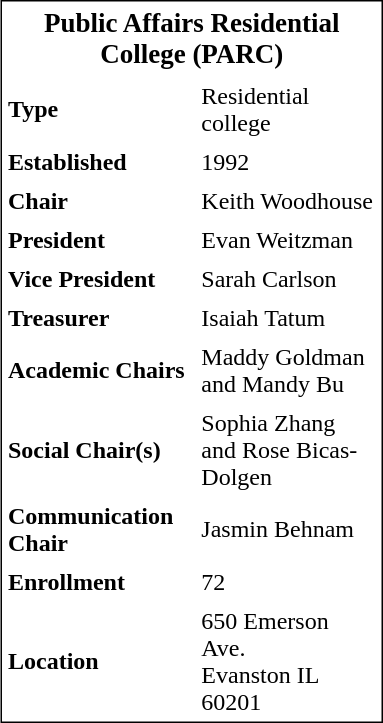<table border="0" cellpadding="4" cellspacing="0"  style="float:right; clear:right; width:255px; border-top:solid 1px #000; border-right:solid 1px #000; border-bottom:solid 1px #000; border-left:solid 1px #000; background:#fff;">
<tr>
<td colspan="2" style="font-size:large; text-align:center;"><strong>Public Affairs Residential College (PARC)</strong></td>
</tr>
<tr>
<td><strong>Type</strong></td>
<td>Residential college</td>
</tr>
<tr>
<td><strong>Established</strong></td>
<td>1992</td>
</tr>
<tr>
<td><strong>Chair</strong></td>
<td>Keith Woodhouse</td>
</tr>
<tr>
<td><strong>President</strong></td>
<td>Evan Weitzman</td>
</tr>
<tr>
<td><strong>Vice President</strong></td>
<td>Sarah Carlson</td>
</tr>
<tr>
<td><strong>Treasurer</strong></td>
<td>Isaiah Tatum</td>
</tr>
<tr>
<td><strong>Academic Chairs</strong></td>
<td>Maddy Goldman and Mandy Bu</td>
</tr>
<tr>
<td><strong>Social Chair(s)</strong></td>
<td>Sophia Zhang and Rose Bicas-Dolgen</td>
</tr>
<tr>
<td><strong>Communication Chair</strong></td>
<td>Jasmin Behnam</td>
</tr>
<tr>
<td><strong>Enrollment</strong></td>
<td>72</td>
</tr>
<tr>
<td><strong>Location</strong></td>
<td>650 Emerson Ave. <br>Evanston IL 60201</td>
</tr>
</table>
